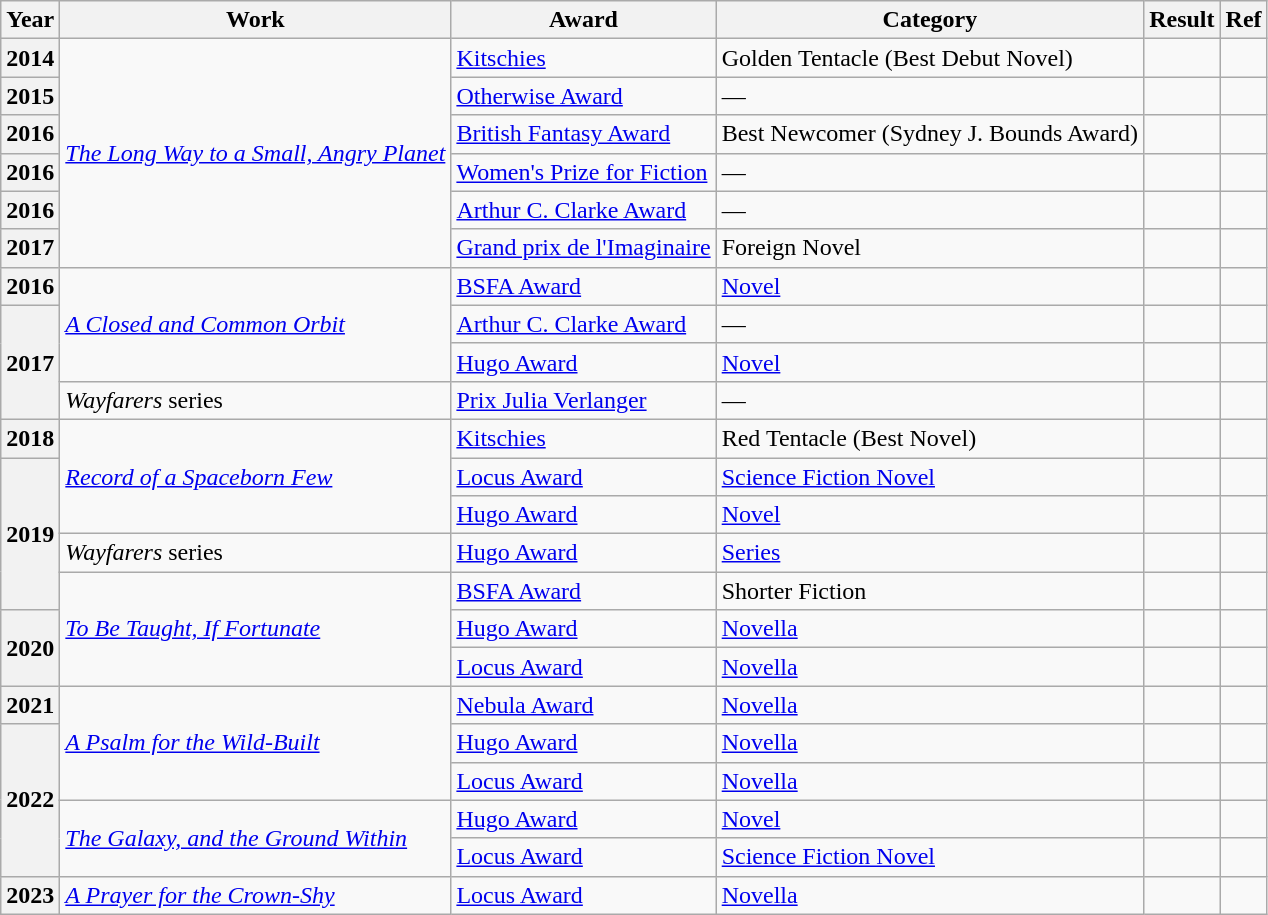<table class="wikitable">
<tr>
<th>Year</th>
<th>Work</th>
<th>Award</th>
<th>Category</th>
<th>Result</th>
<th>Ref</th>
</tr>
<tr>
<th>2014</th>
<td rowspan="6"><em><a href='#'>The Long Way to a Small, Angry Planet</a></em></td>
<td><a href='#'>Kitschies</a></td>
<td>Golden Tentacle (Best Debut Novel)</td>
<td></td>
<td></td>
</tr>
<tr>
<th>2015</th>
<td><a href='#'>Otherwise Award</a></td>
<td>—</td>
<td></td>
<td></td>
</tr>
<tr>
<th>2016</th>
<td><a href='#'>British Fantasy Award</a></td>
<td>Best Newcomer (Sydney J. Bounds Award)</td>
<td></td>
<td></td>
</tr>
<tr>
<th>2016</th>
<td><a href='#'>Women's Prize for Fiction</a></td>
<td>—</td>
<td></td>
<td></td>
</tr>
<tr>
<th>2016</th>
<td><a href='#'>Arthur C. Clarke Award</a></td>
<td>—</td>
<td></td>
<td></td>
</tr>
<tr>
<th>2017</th>
<td><a href='#'>Grand prix de l'Imaginaire</a></td>
<td>Foreign Novel</td>
<td></td>
<td></td>
</tr>
<tr>
<th>2016</th>
<td rowspan="3"><em><a href='#'>A Closed and Common Orbit</a></em></td>
<td><a href='#'>BSFA Award</a></td>
<td><a href='#'>Novel</a></td>
<td></td>
<td></td>
</tr>
<tr>
<th rowspan="3">2017</th>
<td><a href='#'>Arthur C. Clarke Award</a></td>
<td>—</td>
<td></td>
<td></td>
</tr>
<tr>
<td><a href='#'>Hugo Award</a></td>
<td><a href='#'>Novel</a></td>
<td></td>
<td></td>
</tr>
<tr>
<td><em>Wayfarers</em> series</td>
<td><a href='#'>Prix Julia Verlanger</a></td>
<td>—</td>
<td></td>
<td></td>
</tr>
<tr>
<th>2018</th>
<td rowspan="3"><em><a href='#'>Record of a Spaceborn Few</a></em></td>
<td><a href='#'>Kitschies</a></td>
<td>Red Tentacle (Best Novel)</td>
<td></td>
<td></td>
</tr>
<tr>
<th rowspan="4">2019</th>
<td><a href='#'>Locus Award</a></td>
<td><a href='#'>Science Fiction Novel</a></td>
<td></td>
<td></td>
</tr>
<tr>
<td><a href='#'>Hugo Award</a></td>
<td><a href='#'>Novel</a></td>
<td></td>
<td></td>
</tr>
<tr>
<td><em>Wayfarers</em> series</td>
<td><a href='#'>Hugo Award</a></td>
<td><a href='#'>Series</a></td>
<td></td>
<td></td>
</tr>
<tr>
<td rowspan="3"><em><a href='#'>To Be Taught, If Fortunate</a></em></td>
<td><a href='#'>BSFA Award</a></td>
<td>Shorter Fiction</td>
<td></td>
<td></td>
</tr>
<tr>
<th rowspan="2">2020</th>
<td><a href='#'>Hugo Award</a></td>
<td><a href='#'>Novella</a></td>
<td></td>
<td></td>
</tr>
<tr>
<td><a href='#'>Locus Award</a></td>
<td><a href='#'>Novella</a></td>
<td></td>
<td></td>
</tr>
<tr>
<th>2021</th>
<td rowspan="3"><em><a href='#'>A Psalm for the Wild-Built</a></em></td>
<td><a href='#'>Nebula Award</a></td>
<td><a href='#'>Novella</a></td>
<td></td>
<td></td>
</tr>
<tr>
<th rowspan="4">2022</th>
<td><a href='#'>Hugo Award</a></td>
<td><a href='#'>Novella</a></td>
<td></td>
<td></td>
</tr>
<tr>
<td><a href='#'>Locus Award</a></td>
<td><a href='#'>Novella</a></td>
<td></td>
<td></td>
</tr>
<tr>
<td rowspan="2"><em><a href='#'>The Galaxy, and the Ground Within</a></em></td>
<td><a href='#'>Hugo Award</a></td>
<td><a href='#'>Novel</a></td>
<td></td>
<td></td>
</tr>
<tr>
<td><a href='#'>Locus Award</a></td>
<td><a href='#'>Science Fiction Novel</a></td>
<td></td>
<td></td>
</tr>
<tr>
<th>2023</th>
<td><em> <a href='#'>A Prayer for the Crown-Shy</a></em></td>
<td><a href='#'>Locus Award</a></td>
<td><a href='#'>Novella</a></td>
<td></td>
<td></td>
</tr>
</table>
